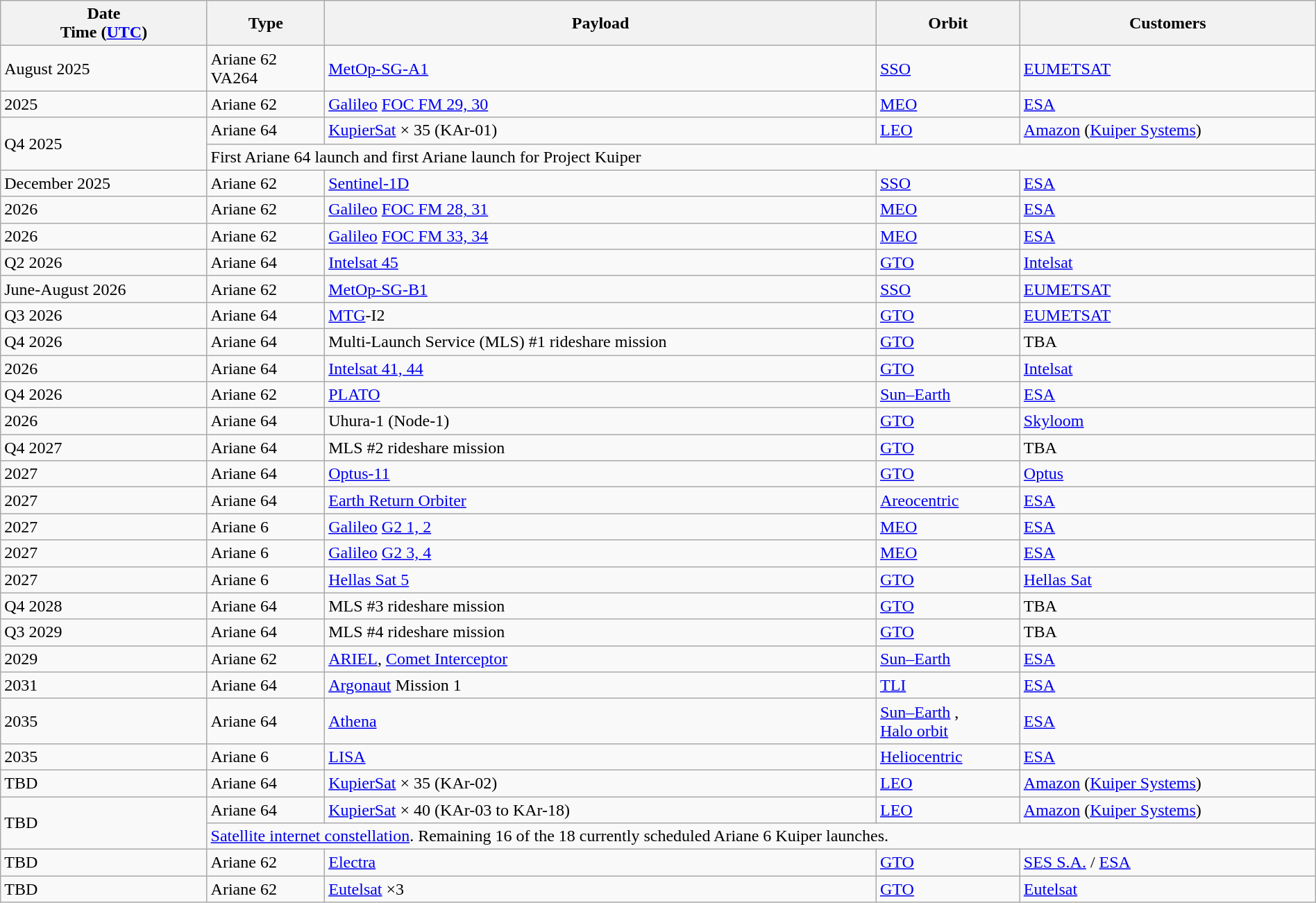<table class="wikitable sortable plainrowheaders" style="width: 100%;">
<tr>
<th scope="col">Date<br>Time (<a href='#'>UTC</a>)</th>
<th scope="col">Type</th>
<th scope="col">Payload</th>
<th scope="col">Orbit</th>
<th scope="col">Customers</th>
</tr>
<tr>
<td>August 2025</td>
<td>Ariane 62<br>VA264</td>
<td><a href='#'>MetOp-SG-A1</a></td>
<td><a href='#'>SSO</a></td>
<td><a href='#'>EUMETSAT</a></td>
</tr>
<tr>
<td>2025</td>
<td>Ariane 62</td>
<td><a href='#'>Galileo</a> <a href='#'>FOC FM 29, 30</a></td>
<td><a href='#'>MEO</a></td>
<td><a href='#'>ESA</a></td>
</tr>
<tr>
<td rowspan=2>Q4 2025</td>
<td>Ariane 64</td>
<td><a href='#'>KupierSat</a> × 35 (KAr-01)</td>
<td><a href='#'>LEO</a></td>
<td><a href='#'>Amazon</a> (<a href='#'>Kuiper Systems</a>)</td>
</tr>
<tr>
<td colspan="7">First Ariane 64 launch and first Ariane launch for Project Kuiper</td>
</tr>
<tr>
<td>December 2025</td>
<td>Ariane 62<br></td>
<td><a href='#'>Sentinel-1D</a></td>
<td><a href='#'>SSO</a></td>
<td><a href='#'>ESA</a></td>
</tr>
<tr>
<td>2026</td>
<td>Ariane 62</td>
<td><a href='#'>Galileo</a> <a href='#'>FOC FM 28, 31</a></td>
<td><a href='#'>MEO</a></td>
<td><a href='#'>ESA</a></td>
</tr>
<tr>
<td>2026</td>
<td>Ariane 62</td>
<td><a href='#'>Galileo</a> <a href='#'>FOC FM 33, 34</a></td>
<td><a href='#'>MEO</a></td>
<td><a href='#'>ESA</a></td>
</tr>
<tr>
<td>Q2 2026</td>
<td>Ariane 64</td>
<td><a href='#'>Intelsat 45</a></td>
<td><a href='#'>GTO</a></td>
<td><a href='#'>Intelsat</a></td>
</tr>
<tr>
<td>June-August 2026</td>
<td>Ariane 62</td>
<td><a href='#'>MetOp-SG-B1</a></td>
<td><a href='#'>SSO</a></td>
<td><a href='#'>EUMETSAT</a></td>
</tr>
<tr>
<td>Q3 2026</td>
<td>Ariane 64</td>
<td><a href='#'>MTG</a>-I2</td>
<td><a href='#'>GTO</a></td>
<td><a href='#'>EUMETSAT</a></td>
</tr>
<tr>
<td>Q4 2026</td>
<td>Ariane 64</td>
<td>Multi-Launch Service (MLS) #1 rideshare mission</td>
<td><a href='#'>GTO</a></td>
<td>TBA</td>
</tr>
<tr>
<td>2026</td>
<td>Ariane 64</td>
<td><a href='#'>Intelsat 41, 44</a></td>
<td><a href='#'>GTO</a></td>
<td><a href='#'>Intelsat</a></td>
</tr>
<tr>
<td>Q4 2026</td>
<td>Ariane 62</td>
<td><a href='#'>PLATO</a></td>
<td><a href='#'>Sun–Earth</a> </td>
<td><a href='#'>ESA</a></td>
</tr>
<tr>
<td>2026</td>
<td>Ariane 64</td>
<td>Uhura-1 (Node-1)</td>
<td><a href='#'>GTO</a></td>
<td><a href='#'>Skyloom</a></td>
</tr>
<tr>
<td>Q4 2027</td>
<td>Ariane 64</td>
<td>MLS #2 rideshare mission</td>
<td><a href='#'>GTO</a></td>
<td>TBA</td>
</tr>
<tr>
<td>2027</td>
<td>Ariane 64</td>
<td><a href='#'>Optus-11</a></td>
<td><a href='#'>GTO</a></td>
<td><a href='#'>Optus</a></td>
</tr>
<tr>
<td>2027</td>
<td>Ariane 64</td>
<td><a href='#'>Earth Return Orbiter</a></td>
<td><a href='#'>Areocentric</a></td>
<td><a href='#'>ESA</a></td>
</tr>
<tr>
<td>2027</td>
<td>Ariane 6</td>
<td><a href='#'>Galileo</a> <a href='#'>G2 1, 2</a></td>
<td><a href='#'>MEO</a></td>
<td><a href='#'>ESA</a></td>
</tr>
<tr>
<td>2027</td>
<td>Ariane 6</td>
<td><a href='#'>Galileo</a> <a href='#'>G2 3, 4</a></td>
<td><a href='#'>MEO</a></td>
<td><a href='#'>ESA</a></td>
</tr>
<tr>
<td>2027</td>
<td>Ariane 6</td>
<td><a href='#'>Hellas Sat 5</a></td>
<td><a href='#'>GTO</a></td>
<td><a href='#'>Hellas Sat</a></td>
</tr>
<tr>
<td>Q4 2028</td>
<td>Ariane 64</td>
<td>MLS #3 rideshare mission</td>
<td><a href='#'>GTO</a></td>
<td>TBA</td>
</tr>
<tr>
<td>Q3 2029</td>
<td>Ariane 64</td>
<td>MLS #4 rideshare mission</td>
<td><a href='#'>GTO</a></td>
<td>TBA</td>
</tr>
<tr>
<td>2029</td>
<td>Ariane 62</td>
<td><a href='#'>ARIEL</a>, <a href='#'>Comet Interceptor</a></td>
<td><a href='#'>Sun–Earth</a> </td>
<td><a href='#'>ESA</a></td>
</tr>
<tr>
<td>2031</td>
<td>Ariane 64</td>
<td><a href='#'>Argonaut</a> Mission 1</td>
<td><a href='#'>TLI</a></td>
<td><a href='#'>ESA</a></td>
</tr>
<tr>
<td>2035</td>
<td>Ariane 64</td>
<td><a href='#'>Athena</a></td>
<td><a href='#'>Sun–Earth</a> ,<br><a href='#'>Halo orbit</a></td>
<td><a href='#'>ESA</a></td>
</tr>
<tr>
<td>2035</td>
<td>Ariane 6</td>
<td><a href='#'>LISA</a></td>
<td><a href='#'>Heliocentric</a></td>
<td><a href='#'>ESA</a></td>
</tr>
<tr>
<td>TBD</td>
<td>Ariane 64</td>
<td><a href='#'>KupierSat</a> × 35 (KAr-02)</td>
<td><a href='#'>LEO</a></td>
<td><a href='#'>Amazon</a> (<a href='#'>Kuiper Systems</a>)</td>
</tr>
<tr>
<td rowspan="2">TBD</td>
<td>Ariane 64</td>
<td><a href='#'>KupierSat</a> × 40 (KAr-03 to KAr-18)</td>
<td><a href='#'>LEO</a></td>
<td><a href='#'>Amazon</a> (<a href='#'>Kuiper Systems</a>)</td>
</tr>
<tr>
<td colspan="4"><a href='#'>Satellite internet constellation</a>. Remaining 16 of the 18 currently scheduled Ariane 6 Kuiper launches.</td>
</tr>
<tr>
<td>TBD</td>
<td>Ariane 62</td>
<td><a href='#'>Electra</a></td>
<td><a href='#'>GTO</a></td>
<td><a href='#'>SES S.A.</a> / <a href='#'>ESA</a></td>
</tr>
<tr>
<td>TBD</td>
<td>Ariane 62</td>
<td><a href='#'>Eutelsat</a> ×3</td>
<td><a href='#'>GTO</a></td>
<td><a href='#'>Eutelsat</a></td>
</tr>
</table>
